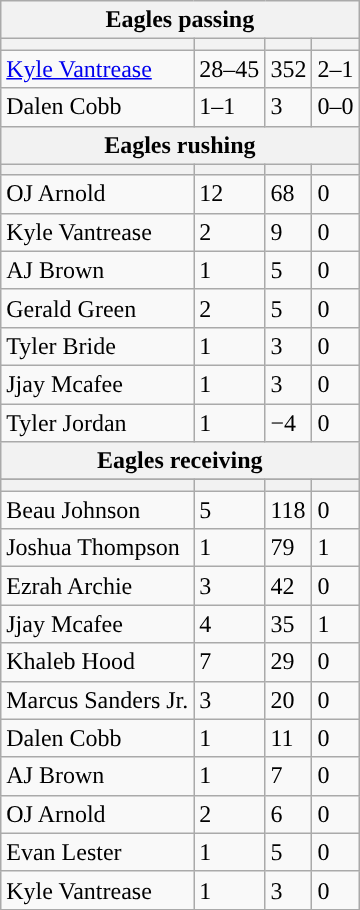<table class="wikitable plainrowheaders">
<tr>
<th colspan="6">Eagles passing</th>
</tr>
<tr>
<th scope="col"></th>
<th scope="col"></th>
<th scope="col"></th>
<th scope="col"></th>
</tr>
<tr>
<td><a href='#'>Kyle Vantrease</a></td>
<td>28–45</td>
<td>352</td>
<td>2–1</td>
</tr>
<tr>
<td>Dalen Cobb</td>
<td>1–1</td>
<td>3</td>
<td>0–0</td>
</tr>
<tr>
<th colspan="6">Eagles rushing</th>
</tr>
<tr>
<th scope="col"></th>
<th scope="col"></th>
<th scope="col"></th>
<th scope="col"></th>
</tr>
<tr>
<td>OJ Arnold</td>
<td>12</td>
<td>68</td>
<td>0</td>
</tr>
<tr>
<td>Kyle Vantrease</td>
<td>2</td>
<td>9</td>
<td>0</td>
</tr>
<tr>
<td>AJ Brown</td>
<td>1</td>
<td>5</td>
<td>0</td>
</tr>
<tr>
<td>Gerald Green</td>
<td>2</td>
<td>5</td>
<td>0</td>
</tr>
<tr>
<td>Tyler Bride</td>
<td>1</td>
<td>3</td>
<td>0</td>
</tr>
<tr>
<td>Jjay Mcafee</td>
<td>1</td>
<td>3</td>
<td>0</td>
</tr>
<tr>
<td>Tyler Jordan</td>
<td>1</td>
<td>−4</td>
<td>0</td>
</tr>
<tr>
<th colspan="6">Eagles receiving</th>
</tr>
<tr>
</tr>
<tr>
<th scope="col"></th>
<th scope="col"></th>
<th scope="col"></th>
<th scope="col"></th>
</tr>
<tr>
<td>Beau Johnson</td>
<td>5</td>
<td>118</td>
<td>0</td>
</tr>
<tr>
<td>Joshua Thompson</td>
<td>1</td>
<td>79</td>
<td>1</td>
</tr>
<tr>
<td>Ezrah Archie</td>
<td>3</td>
<td>42</td>
<td>0</td>
</tr>
<tr>
<td>Jjay Mcafee</td>
<td>4</td>
<td>35</td>
<td>1</td>
</tr>
<tr>
<td>Khaleb Hood</td>
<td>7</td>
<td>29</td>
<td>0</td>
</tr>
<tr>
<td>Marcus Sanders Jr.</td>
<td>3</td>
<td>20</td>
<td>0</td>
</tr>
<tr>
<td>Dalen Cobb</td>
<td>1</td>
<td>11</td>
<td>0</td>
</tr>
<tr>
<td>AJ Brown</td>
<td>1</td>
<td>7</td>
<td>0</td>
</tr>
<tr>
<td>OJ Arnold</td>
<td>2</td>
<td>6</td>
<td>0</td>
</tr>
<tr>
<td>Evan Lester</td>
<td>1</td>
<td>5</td>
<td>0</td>
</tr>
<tr>
<td>Kyle Vantrease</td>
<td>1</td>
<td>3</td>
<td>0</td>
</tr>
<tr>
</tr>
</table>
